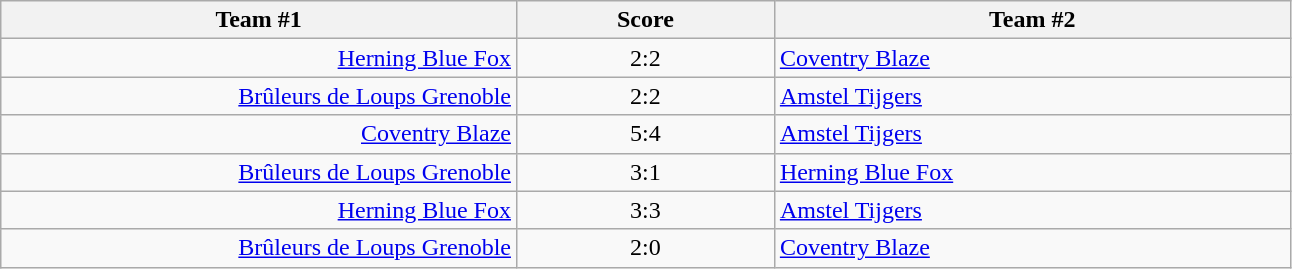<table class="wikitable" style="text-align: center;">
<tr>
<th width=22%>Team #1</th>
<th width=11%>Score</th>
<th width=22%>Team #2</th>
</tr>
<tr>
<td style="text-align: right;"><a href='#'>Herning Blue Fox</a> </td>
<td>2:2</td>
<td style="text-align: left;"> <a href='#'>Coventry Blaze</a></td>
</tr>
<tr>
<td style="text-align: right;"><a href='#'>Brûleurs de Loups Grenoble</a> </td>
<td>2:2</td>
<td style="text-align: left;"> <a href='#'>Amstel Tijgers</a></td>
</tr>
<tr>
<td style="text-align: right;"><a href='#'>Coventry Blaze</a> </td>
<td>5:4</td>
<td style="text-align: left;"> <a href='#'>Amstel Tijgers</a></td>
</tr>
<tr>
<td style="text-align: right;"><a href='#'>Brûleurs de Loups Grenoble</a> </td>
<td>3:1</td>
<td style="text-align: left;"> <a href='#'>Herning Blue Fox</a></td>
</tr>
<tr>
<td style="text-align: right;"><a href='#'>Herning Blue Fox</a> </td>
<td>3:3</td>
<td style="text-align: left;"> <a href='#'>Amstel Tijgers</a></td>
</tr>
<tr>
<td style="text-align: right;"><a href='#'>Brûleurs de Loups Grenoble</a> </td>
<td>2:0</td>
<td style="text-align: left;"> <a href='#'>Coventry Blaze</a></td>
</tr>
</table>
